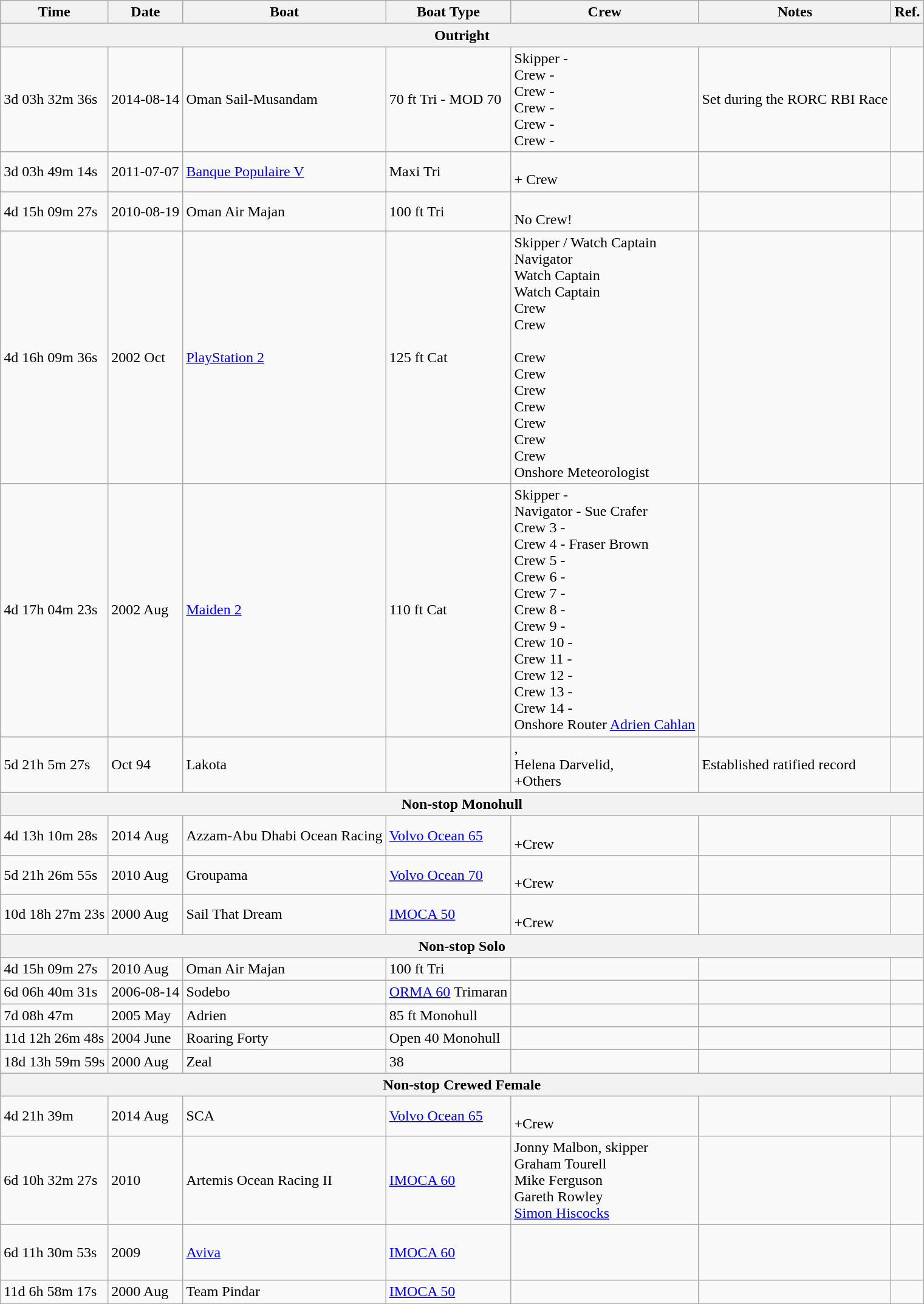<table class="wikitable sortable">
<tr>
<th>Time</th>
<th>Date</th>
<th>Boat</th>
<th>Boat Type</th>
<th>Crew</th>
<th>Notes</th>
<th>Ref.</th>
</tr>
<tr>
<th colspan=7>Outright</th>
</tr>
<tr>
<td>3d 03h 32m 36s</td>
<td>2014-08-14</td>
<td>Oman Sail-Musandam</td>
<td>70 ft Tri - MOD 70</td>
<td>Skipper - <br>Crew - <br>Crew - <br>Crew - <br>Crew - <br>Crew - </td>
<td>Set during the RORC RBI Race</td>
<td></td>
</tr>
<tr>
<td>3d 03h 49m 14s</td>
<td>2011-07-07</td>
<td><a href='#'>Banque Populaire V</a></td>
<td>Maxi Tri</td>
<td><br>+ Crew</td>
<td></td>
<td></td>
</tr>
<tr>
<td>4d 15h 09m 27s</td>
<td>2010-08-19</td>
<td>Oman Air Majan</td>
<td>100 ft Tri</td>
<td><br>No Crew!</td>
<td></td>
<td></td>
</tr>
<tr>
<td>4d 16h 09m 36s</td>
<td>2002 Oct</td>
<td><a href='#'>PlayStation 2</a></td>
<td>125 ft Cat</td>
<td> Skipper / Watch Captain<br> Navigator<br> Watch Captain<br> Watch Captain<br> Crew<br> Crew<br><br> Crew<br> Crew<br> Crew<br> Crew<br> Crew<br> Crew<br> Crew<br> Onshore Meteorologist</td>
<td></td>
<td></td>
</tr>
<tr>
<td>4d 17h 04m 23s</td>
<td>2002 Aug</td>
<td><a href='#'>Maiden 2</a></td>
<td>110 ft Cat</td>
<td>Skipper - <br>Navigator - Sue Crafer<br>Crew 3 - <br>Crew 4 - Fraser Brown<br>Crew 5 - <br>Crew 6 - <br>Crew 7 - <br>Crew 8 - <br>Crew 9 - <br>Crew 10 - <br>Crew 11 - <br>Crew 12 - <br>Crew 13 - <br>Crew 14 -  <br>Onshore Router <a href='#'>Adrien Cahlan</a></td>
<td></td>
<td></td>
</tr>
<tr>
<td>5d 21h 5m 27s</td>
<td>Oct 94</td>
<td>Lakota</td>
<td></td>
<td>,<br>Helena Darvelid,<br>+Others</td>
<td>Established ratified record</td>
<td></td>
</tr>
<tr>
<th colspan=8>Non-stop Monohull</th>
</tr>
<tr>
<td>4d 13h 10m 28s</td>
<td>2014 Aug</td>
<td>Azzam-Abu Dhabi Ocean Racing</td>
<td><a href='#'>Volvo Ocean 65</a></td>
<td><br>+Crew</td>
<td></td>
<td></td>
</tr>
<tr>
<td>5d 21h 26m 55s</td>
<td>2010 Aug</td>
<td>Groupama</td>
<td><a href='#'>Volvo Ocean 70</a></td>
<td><br>+Crew</td>
<td></td>
<td></td>
</tr>
<tr>
<td>10d 18h 27m 23s</td>
<td>2000 Aug</td>
<td>Sail That Dream</td>
<td><a href='#'>IMOCA 50</a></td>
<td><br>+Crew</td>
<td></td>
<td></td>
</tr>
<tr>
<th colspan=8>Non-stop Solo</th>
</tr>
<tr>
<td>4d 15h 09m 27s</td>
<td>2010 Aug</td>
<td>Oman Air Majan</td>
<td>100 ft Tri</td>
<td></td>
<td></td>
<td></td>
</tr>
<tr>
<td>6d 06h 40m 31s</td>
<td>2006-08-14</td>
<td>Sodebo</td>
<td><a href='#'>ORMA 60</a> Trimaran</td>
<td></td>
<td></td>
<td></td>
</tr>
<tr>
<td>7d 08h 47m</td>
<td>2005 May</td>
<td>Adrien</td>
<td>85 ft Monohull</td>
<td></td>
<td></td>
<td></td>
</tr>
<tr>
<td>11d 12h 26m 48s</td>
<td>2004 June</td>
<td>Roaring Forty</td>
<td>Open 40 Monohull</td>
<td></td>
<td></td>
<td></td>
</tr>
<tr>
<td>18d 13h 59m 59s</td>
<td>2000 Aug</td>
<td>Zeal</td>
<td>38</td>
<td></td>
<td></td>
<td></td>
</tr>
<tr>
<th colspan=8>Non-stop Crewed Female</th>
</tr>
<tr>
<td>4d 21h 39m</td>
<td>2014 Aug</td>
<td>SCA</td>
<td><a href='#'>Volvo Ocean 65</a></td>
<td> <br>+Crew</td>
<td></td>
<td></td>
</tr>
<tr>
<td>6d 10h 32m 27s</td>
<td>2010</td>
<td>Artemis Ocean Racing II</td>
<td><a href='#'>IMOCA 60</a></td>
<td>Jonny Malbon, skipper<br>Graham Tourell<br>Mike Ferguson<br>Gareth Rowley<br><a href='#'>Simon Hiscocks</a></td>
<td></td>
<td></td>
</tr>
<tr>
<td>6d 11h 30m 53s</td>
<td>2009</td>
<td><a href='#'>Aviva</a></td>
<td><a href='#'>IMOCA 60</a></td>
<td><br><br><br></td>
<td></td>
<td></td>
</tr>
<tr>
<td>11d 6h 58m 17s</td>
<td>2000 Aug</td>
<td>Team Pindar</td>
<td><a href='#'>IMOCA 50</a></td>
<td><br></td>
<td></td>
<td></td>
</tr>
</table>
